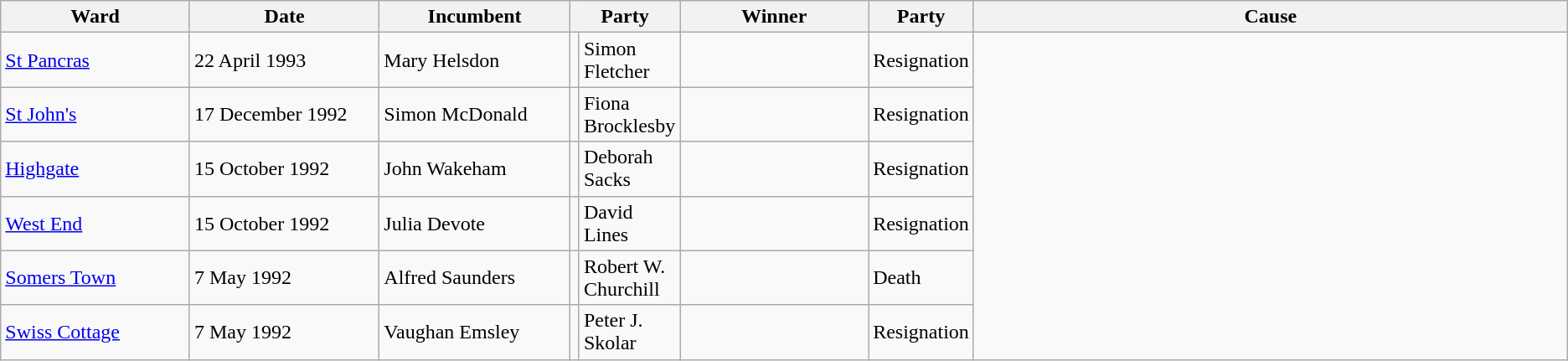<table class="wikitable">
<tr>
<th scope="col" style="width:150px">Ward</th>
<th scope="col" style="width:150px">Date</th>
<th scope="col" style="width:150px">Incumbent</th>
<th scope="col" colspan="2" style="width:150px">Party</th>
<th scope="col" style="width:150px">Winner</th>
<th scope="col" colspan="2" style="width:150px">Party</th>
<th scope="col" style="width:500px">Cause</th>
</tr>
<tr>
<td><a href='#'>St Pancras</a></td>
<td>22 April 1993</td>
<td>Mary Helsdon</td>
<td></td>
<td>Simon Fletcher</td>
<td></td>
<td>Resignation</td>
</tr>
<tr>
<td><a href='#'>St John's</a></td>
<td>17 December 1992</td>
<td>Simon McDonald</td>
<td></td>
<td>Fiona Brocklesby</td>
<td></td>
<td>Resignation</td>
</tr>
<tr>
<td><a href='#'>Highgate</a></td>
<td>15 October 1992</td>
<td>John Wakeham</td>
<td></td>
<td>Deborah Sacks</td>
<td></td>
<td>Resignation</td>
</tr>
<tr>
<td><a href='#'>West End</a></td>
<td>15 October 1992</td>
<td>Julia Devote</td>
<td></td>
<td>David Lines</td>
<td></td>
<td>Resignation</td>
</tr>
<tr>
<td><a href='#'>Somers Town</a></td>
<td>7 May 1992</td>
<td>Alfred Saunders</td>
<td></td>
<td>Robert W. Churchill</td>
<td></td>
<td>Death</td>
</tr>
<tr>
<td><a href='#'>Swiss Cottage</a></td>
<td>7 May 1992</td>
<td>Vaughan Emsley</td>
<td></td>
<td>Peter J. Skolar</td>
<td></td>
<td>Resignation</td>
</tr>
</table>
